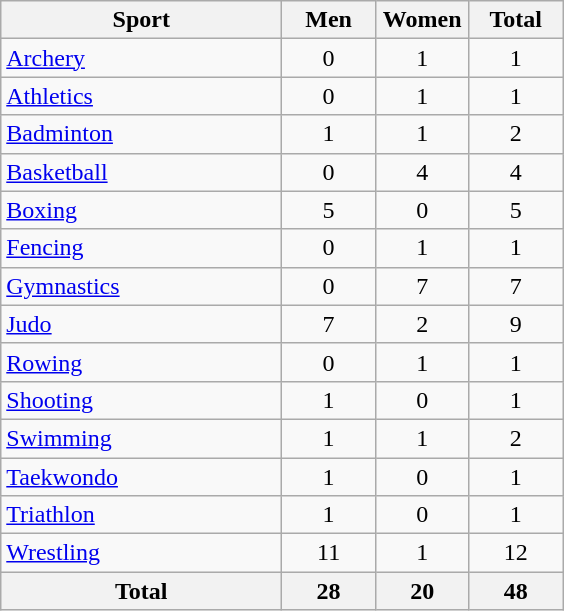<table class="wikitable sortable" style="text-align:center;">
<tr>
<th width=180>Sport</th>
<th width=55>Men</th>
<th width=55>Women</th>
<th width=55>Total</th>
</tr>
<tr>
<td align=left><a href='#'>Archery</a></td>
<td>0</td>
<td>1</td>
<td>1</td>
</tr>
<tr>
<td align=left><a href='#'>Athletics</a></td>
<td>0</td>
<td>1</td>
<td>1</td>
</tr>
<tr>
<td align=left><a href='#'>Badminton</a></td>
<td>1</td>
<td>1</td>
<td>2</td>
</tr>
<tr>
<td align=left><a href='#'>Basketball</a></td>
<td>0</td>
<td>4</td>
<td>4</td>
</tr>
<tr>
<td align=left><a href='#'>Boxing</a></td>
<td>5</td>
<td>0</td>
<td>5</td>
</tr>
<tr>
<td align=left><a href='#'>Fencing</a></td>
<td>0</td>
<td>1</td>
<td>1</td>
</tr>
<tr>
<td align=left><a href='#'>Gymnastics</a></td>
<td>0</td>
<td>7</td>
<td>7</td>
</tr>
<tr>
<td align=left><a href='#'>Judo</a></td>
<td>7</td>
<td>2</td>
<td>9</td>
</tr>
<tr>
<td align=left><a href='#'>Rowing</a></td>
<td>0</td>
<td>1</td>
<td>1</td>
</tr>
<tr>
<td align=left><a href='#'>Shooting</a></td>
<td>1</td>
<td>0</td>
<td>1</td>
</tr>
<tr>
<td align=left><a href='#'>Swimming</a></td>
<td>1</td>
<td>1</td>
<td>2</td>
</tr>
<tr>
<td align=left><a href='#'>Taekwondo</a></td>
<td>1</td>
<td>0</td>
<td>1</td>
</tr>
<tr>
<td align=left><a href='#'>Triathlon</a></td>
<td>1</td>
<td>0</td>
<td>1</td>
</tr>
<tr>
<td align=left><a href='#'>Wrestling</a></td>
<td>11</td>
<td>1</td>
<td>12</td>
</tr>
<tr>
<th>Total</th>
<th>28</th>
<th>20</th>
<th>48</th>
</tr>
</table>
